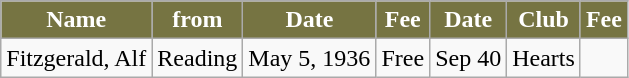<table class="wikitable">
<tr>
<th style="background:#767442; color:#FFFFFF; text-align:center;">Name</th>
<th style="background:#767442; color:#FFFFFF; text-align:center;">from</th>
<th style="background:#767442; color:#FFFFFF; text-align:center;">Date</th>
<th style="background:#767442; color:#FFFFFF; text-align:center;">Fee</th>
<th style="background:#767442; color:#FFFFFF; text-align:center;"><strong>Date</strong></th>
<th style="background:#767442; color:#FFFFFF; text-align:center;">Club</th>
<th style="background:#767442; color:#FFFFFF; text-align:center;">Fee</th>
</tr>
<tr>
<td>Fitzgerald, Alf</td>
<td>Reading</td>
<td>May 5, 1936</td>
<td>Free</td>
<td>Sep 40</td>
<td>Hearts</td>
<td></td>
</tr>
</table>
